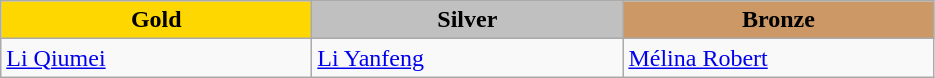<table class="wikitable" style="text-align:left">
<tr align="center">
<td width=200 bgcolor=gold><strong>Gold</strong></td>
<td width=200 bgcolor=silver><strong>Silver</strong></td>
<td width=200 bgcolor=CC9966><strong>Bronze</strong></td>
</tr>
<tr>
<td><a href='#'>Li Qiumei</a><br><em></em></td>
<td><a href='#'>Li Yanfeng</a><br><em></em></td>
<td><a href='#'>Mélina Robert</a><br><em></em></td>
</tr>
</table>
